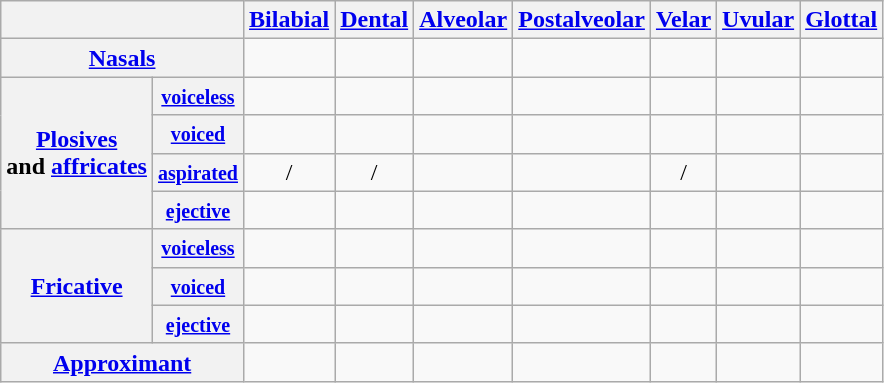<table class="wikitable" style="text-align:center">
<tr>
<th colspan=2></th>
<th><a href='#'>Bilabial</a></th>
<th><a href='#'>Dental</a></th>
<th><a href='#'>Alveolar</a></th>
<th><a href='#'>Postalveolar</a></th>
<th><a href='#'>Velar</a></th>
<th><a href='#'>Uvular</a></th>
<th><a href='#'>Glottal</a></th>
</tr>
<tr>
<th colspan="2"><a href='#'>Nasals</a></th>
<td> </td>
<td></td>
<td> </td>
<td></td>
<td> </td>
<td></td>
<td></td>
</tr>
<tr>
<th rowspan="4"><a href='#'>Plosives</a><br>and <a href='#'>affricates</a></th>
<th><small><a href='#'>voiceless</a></small></th>
<td> </td>
<td> </td>
<td></td>
<td> </td>
<td> </td>
<td></td>
<td> </td>
</tr>
<tr>
<th><small> <a href='#'>voiced</a></small></th>
<td> </td>
<td></td>
<td></td>
<td></td>
<td> </td>
<td></td>
<td></td>
</tr>
<tr>
<th><small><a href='#'>aspirated</a></small></th>
<td>  /<br> </td>
<td>  /<br> </td>
<td></td>
<td> </td>
<td>  /<br> </td>
<td></td>
<td></td>
</tr>
<tr>
<th><small><a href='#'>ejective</a></small></th>
<td> </td>
<td> </td>
<td></td>
<td> </td>
<td> </td>
<td></td>
<td></td>
</tr>
<tr>
<th rowspan="3"><a href='#'>Fricative</a></th>
<th><small><a href='#'>voiceless</a></small></th>
<td></td>
<td></td>
<td> </td>
<td> </td>
<td></td>
<td> </td>
<td> </td>
</tr>
<tr>
<th><small><a href='#'>voiced</a></small></th>
<td></td>
<td></td>
<td> </td>
<td> </td>
<td></td>
<td> </td>
<td></td>
</tr>
<tr>
<th><small><a href='#'>ejective</a></small></th>
<td></td>
<td></td>
<td> </td>
<td> </td>
<td></td>
<td> </td>
<td></td>
</tr>
<tr>
<th colspan="2"><a href='#'>Approximant</a></th>
<td> </td>
<td></td>
<td> </td>
<td> </td>
<td></td>
<td></td>
<td></td>
</tr>
</table>
